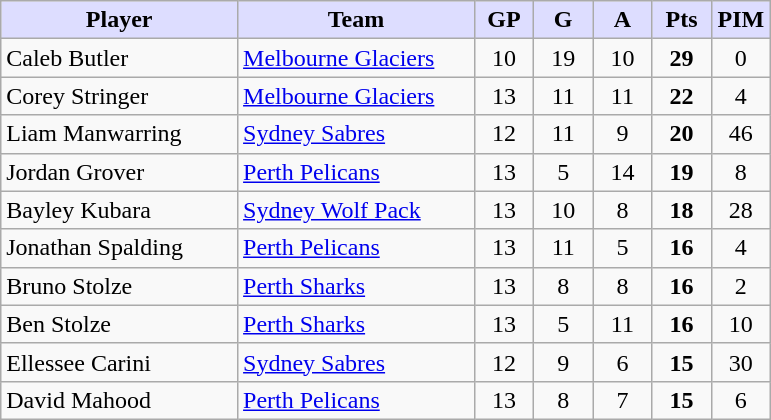<table class="wikitable" style="text-align:center">
<tr>
<th style="background:#ddf; width:30%;">Player</th>
<th style="background:#ddf; width:30%;">Team</th>
<th style="background:#ddf; width:7.5%;">GP</th>
<th style="background:#ddf; width:7.5%;">G</th>
<th style="background:#ddf; width:7.5%;">A</th>
<th style="background:#ddf; width:7.5%;">Pts</th>
<th style="background:#ddf; width:7.5%;">PIM</th>
</tr>
<tr>
<td align=left>Caleb Butler</td>
<td align=left><a href='#'>Melbourne Glaciers</a></td>
<td>10</td>
<td>19</td>
<td>10</td>
<td><strong>29</strong></td>
<td>0</td>
</tr>
<tr>
<td align=left>Corey Stringer</td>
<td align=left><a href='#'>Melbourne Glaciers</a></td>
<td>13</td>
<td>11</td>
<td>11</td>
<td><strong>22</strong></td>
<td>4</td>
</tr>
<tr>
<td align=left>Liam Manwarring</td>
<td align=left><a href='#'>Sydney Sabres</a></td>
<td>12</td>
<td>11</td>
<td>9</td>
<td><strong>20</strong></td>
<td>46</td>
</tr>
<tr>
<td align=left>Jordan Grover</td>
<td align=left><a href='#'>Perth Pelicans</a></td>
<td>13</td>
<td>5</td>
<td>14</td>
<td><strong>19</strong></td>
<td>8</td>
</tr>
<tr>
<td align=left>Bayley Kubara</td>
<td align=left><a href='#'>Sydney Wolf Pack</a></td>
<td>13</td>
<td>10</td>
<td>8</td>
<td><strong>18</strong></td>
<td>28</td>
</tr>
<tr>
<td align=left>Jonathan Spalding</td>
<td align=left><a href='#'>Perth Pelicans</a></td>
<td>13</td>
<td>11</td>
<td>5</td>
<td><strong>16</strong></td>
<td>4</td>
</tr>
<tr>
<td align=left>Bruno Stolze</td>
<td align=left><a href='#'>Perth Sharks</a></td>
<td>13</td>
<td>8</td>
<td>8</td>
<td><strong>16</strong></td>
<td>2</td>
</tr>
<tr>
<td align=left>Ben Stolze</td>
<td align=left><a href='#'>Perth Sharks</a></td>
<td>13</td>
<td>5</td>
<td>11</td>
<td><strong>16</strong></td>
<td>10</td>
</tr>
<tr>
<td align=left>Ellessee Carini</td>
<td align=left><a href='#'>Sydney Sabres</a></td>
<td>12</td>
<td>9</td>
<td>6</td>
<td><strong>15</strong></td>
<td>30</td>
</tr>
<tr>
<td align=left>David Mahood</td>
<td align=left><a href='#'>Perth Pelicans</a></td>
<td>13</td>
<td>8</td>
<td>7</td>
<td><strong>15</strong></td>
<td>6</td>
</tr>
</table>
